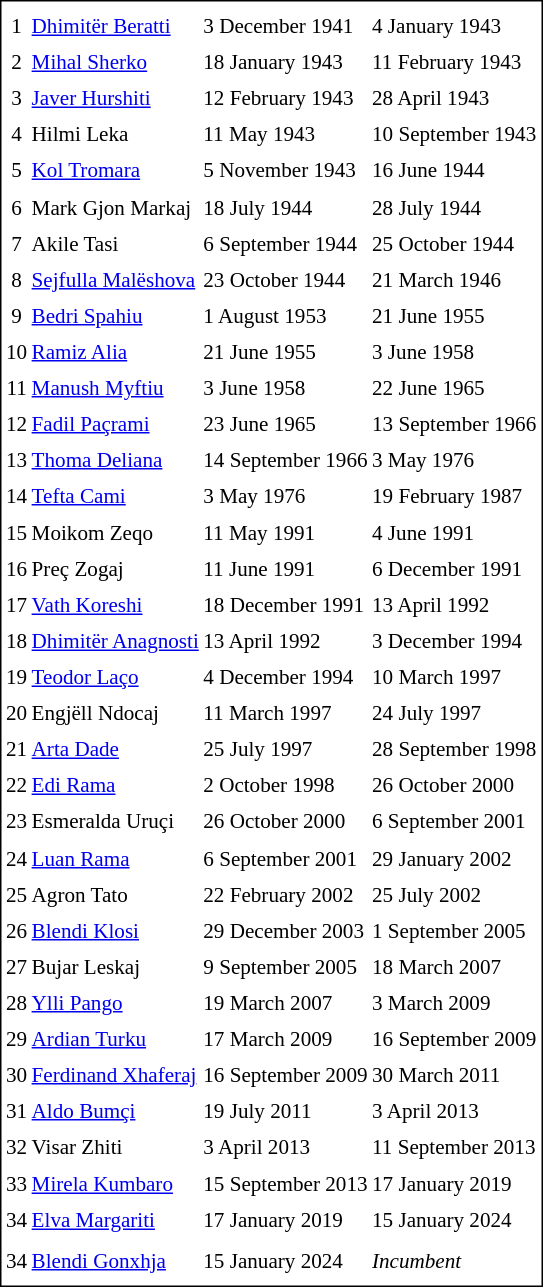<table cellpadding="0" cellspacing="3" style="border:1px solid #000000; font-size:88%; line-height: 1.5em;">
<tr>
<td><strong></strong></td>
<td><strong></strong></td>
<td colspan="2"></td>
</tr>
<tr>
<td align="center">1</td>
<td><a href='#'>Dhimitër Beratti</a></td>
<td>3 December 1941</td>
<td>4 January 1943</td>
</tr>
<tr>
<td align="center">2</td>
<td><a href='#'>Mihal Sherko</a></td>
<td>18 January 1943</td>
<td>11 February 1943</td>
</tr>
<tr>
<td align="center">3</td>
<td><a href='#'>Javer Hurshiti</a></td>
<td>12 February 1943</td>
<td>28 April 1943</td>
</tr>
<tr>
<td align="center">4</td>
<td>Hilmi Leka</td>
<td>11 May 1943</td>
<td>10 September 1943</td>
</tr>
<tr>
<td align="center">5</td>
<td><a href='#'>Kol Tromara</a></td>
<td>5 November 1943</td>
<td>16 June 1944</td>
</tr>
<tr>
<td align="center">6</td>
<td>Mark Gjon Markaj</td>
<td>18 July 1944</td>
<td>28 July 1944</td>
</tr>
<tr>
<td align="center">7</td>
<td>Akile Tasi</td>
<td>6 September 1944</td>
<td>25 October 1944</td>
</tr>
<tr>
<td align="center">8</td>
<td><a href='#'>Sejfulla Malëshova</a></td>
<td>23 October 1944</td>
<td>21 March 1946</td>
</tr>
<tr>
<td align="center">9</td>
<td><a href='#'>Bedri Spahiu</a></td>
<td>1 August 1953</td>
<td>21 June 1955</td>
</tr>
<tr>
<td align="center">10</td>
<td><a href='#'>Ramiz Alia</a></td>
<td>21 June 1955</td>
<td>3 June 1958</td>
</tr>
<tr>
<td align="center">11</td>
<td><a href='#'>Manush Myftiu</a></td>
<td>3 June 1958</td>
<td>22 June 1965</td>
</tr>
<tr>
<td align="center">12</td>
<td><a href='#'>Fadil Paçrami</a></td>
<td>23 June 1965</td>
<td>13 September 1966</td>
</tr>
<tr>
<td align="center">13</td>
<td><a href='#'>Thoma Deliana</a></td>
<td>14 September 1966</td>
<td>3 May 1976</td>
</tr>
<tr>
<td align="center">14</td>
<td><a href='#'>Tefta Cami</a></td>
<td>3 May 1976</td>
<td>19 February 1987</td>
</tr>
<tr>
<td align="center">15</td>
<td>Moikom Zeqo</td>
<td>11 May 1991</td>
<td>4 June 1991</td>
</tr>
<tr>
<td align="center">16</td>
<td>Preç Zogaj</td>
<td>11 June 1991</td>
<td>6 December 1991</td>
</tr>
<tr>
<td align="center">17</td>
<td><a href='#'>Vath Koreshi</a></td>
<td>18 December 1991</td>
<td>13 April 1992</td>
</tr>
<tr>
<td align="center">18</td>
<td><a href='#'>Dhimitër Anagnosti</a></td>
<td>13 April 1992</td>
<td>3 December 1994</td>
</tr>
<tr>
<td align="center">19</td>
<td><a href='#'>Teodor Laço</a></td>
<td>4 December 1994</td>
<td>10 March 1997</td>
</tr>
<tr>
<td align="center">20</td>
<td>Engjëll Ndocaj</td>
<td>11 March 1997</td>
<td>24 July 1997</td>
</tr>
<tr>
<td align="center">21</td>
<td><a href='#'>Arta Dade</a></td>
<td>25 July 1997</td>
<td>28 September 1998</td>
</tr>
<tr>
<td align="center">22</td>
<td><a href='#'>Edi Rama</a></td>
<td>2 October 1998</td>
<td>26 October 2000</td>
</tr>
<tr>
<td align="center">23</td>
<td>Esmeralda Uruçi</td>
<td>26 October 2000</td>
<td>6 September 2001</td>
</tr>
<tr>
<td align="center">24</td>
<td><a href='#'>Luan Rama</a></td>
<td>6 September 2001</td>
<td>29 January 2002</td>
</tr>
<tr>
<td align="center">25</td>
<td>Agron Tato</td>
<td>22 February 2002</td>
<td>25 July 2002</td>
</tr>
<tr>
<td align="center">26</td>
<td><a href='#'>Blendi Klosi</a></td>
<td>29 December 2003</td>
<td>1 September 2005</td>
</tr>
<tr>
<td align="center">27</td>
<td>Bujar Leskaj</td>
<td>9 September 2005</td>
<td>18 March 2007</td>
</tr>
<tr>
<td align="center">28</td>
<td><a href='#'>Ylli Pango</a></td>
<td>19 March 2007</td>
<td>3 March 2009</td>
</tr>
<tr>
<td align="center">29</td>
<td><a href='#'>Ardian Turku</a></td>
<td>17 March 2009</td>
<td>16 September 2009</td>
</tr>
<tr>
<td align="center">30</td>
<td><a href='#'>Ferdinand Xhaferaj</a></td>
<td>16 September 2009</td>
<td>30 March 2011</td>
</tr>
<tr>
<td align="center">31</td>
<td><a href='#'>Aldo Bumçi</a></td>
<td>19 July 2011</td>
<td>3 April 2013</td>
</tr>
<tr>
<td align="center">32</td>
<td>Visar Zhiti</td>
<td>3 April 2013</td>
<td>11 September 2013</td>
</tr>
<tr>
<td align="center">33</td>
<td><a href='#'>Mirela Kumbaro</a></td>
<td>15 September 2013</td>
<td>17 January 2019</td>
</tr>
<tr>
<td align="center">34</td>
<td><a href='#'>Elva Margariti</a></td>
<td>17 January 2019</td>
<td>15 January 2024</td>
</tr>
<tr>
</tr>
<tr>
<td align="center">34</td>
<td><a href='#'>Blendi Gonxhja</a></td>
<td>15 January 2024</td>
<td><em>Incumbent</em></td>
</tr>
<tr>
</tr>
</table>
